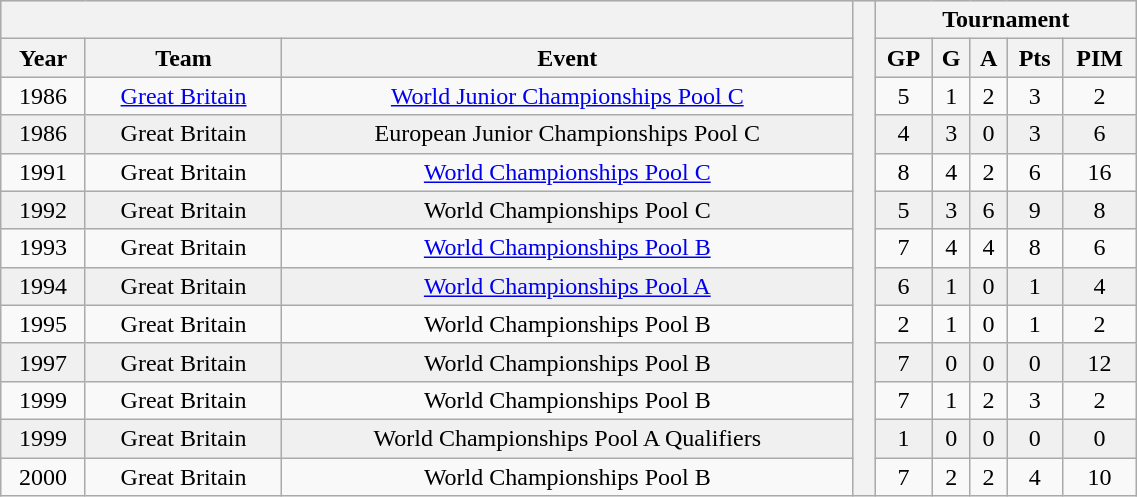<table class="wikitable"| BORDER="0" CELLPADDING="1" CELLSPACING="0" width="60%" style="text-align:center">
<tr bgcolor="#e0e0e0">
<th colspan="3" width="75%" bgcolor="#ffffff"> </th>
<th rowspan="99" bgcolor="#ffffff"> </th>
<th colspan="5">Tournament</th>
</tr>
<tr bgcolor="#e0e0e0">
<th>Year</th>
<th>Team</th>
<th>Event</th>
<th>GP</th>
<th>G</th>
<th>A</th>
<th>Pts</th>
<th>PIM</th>
</tr>
<tr ALIGN="center">
<td>1986</td>
<td><a href='#'>Great Britain</a></td>
<td><a href='#'>World Junior Championships Pool C</a></td>
<td>5</td>
<td>1</td>
<td>2</td>
<td>3</td>
<td>2</td>
</tr>
<tr ALIGN="center" bgcolor="#f0f0f0">
<td>1986</td>
<td>Great Britain</td>
<td>European Junior Championships Pool C</td>
<td>4</td>
<td>3</td>
<td>0</td>
<td>3</td>
<td>6</td>
</tr>
<tr ALIGN="center">
<td>1991</td>
<td>Great Britain</td>
<td><a href='#'>World Championships Pool C</a></td>
<td>8</td>
<td>4</td>
<td>2</td>
<td>6</td>
<td>16</td>
</tr>
<tr ALIGN="center" bgcolor="#f0f0f0">
<td>1992</td>
<td>Great Britain</td>
<td>World Championships Pool C</td>
<td>5</td>
<td>3</td>
<td>6</td>
<td>9</td>
<td>8</td>
</tr>
<tr ALIGN="center">
<td>1993</td>
<td>Great Britain</td>
<td><a href='#'>World Championships Pool B</a></td>
<td>7</td>
<td>4</td>
<td>4</td>
<td>8</td>
<td>6</td>
</tr>
<tr ALIGN="center" bgcolor="#f0f0f0">
<td>1994</td>
<td>Great Britain</td>
<td><a href='#'>World Championships Pool A</a></td>
<td>6</td>
<td>1</td>
<td>0</td>
<td>1</td>
<td>4</td>
</tr>
<tr ALIGN="center">
<td>1995</td>
<td>Great Britain</td>
<td>World Championships Pool B</td>
<td>2</td>
<td>1</td>
<td>0</td>
<td>1</td>
<td>2</td>
</tr>
<tr ALIGN="center" bgcolor="#f0f0f0">
<td>1997</td>
<td>Great Britain</td>
<td>World Championships Pool B</td>
<td>7</td>
<td>0</td>
<td>0</td>
<td>0</td>
<td>12</td>
</tr>
<tr ALIGN="center">
<td>1999</td>
<td>Great Britain</td>
<td>World Championships Pool B</td>
<td>7</td>
<td>1</td>
<td>2</td>
<td>3</td>
<td>2</td>
</tr>
<tr ALIGN="center" bgcolor="#f0f0f0">
<td>1999</td>
<td>Great Britain</td>
<td>World Championships Pool A Qualifiers</td>
<td>1</td>
<td>0</td>
<td>0</td>
<td>0</td>
<td>0</td>
</tr>
<tr ALIGN="center">
<td>2000</td>
<td>Great Britain</td>
<td>World Championships Pool B</td>
<td>7</td>
<td>2</td>
<td>2</td>
<td>4</td>
<td>10</td>
</tr>
</table>
